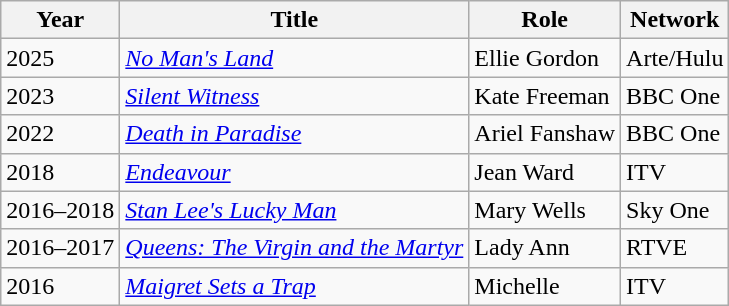<table class="wikitable sortable">
<tr>
<th>Year</th>
<th>Title</th>
<th>Role</th>
<th>Network</th>
</tr>
<tr>
<td>2025</td>
<td><em><a href='#'>No Man's Land</a></em></td>
<td>Ellie Gordon</td>
<td>Arte/Hulu</td>
</tr>
<tr>
<td>2023</td>
<td><em><a href='#'>Silent Witness</a></em></td>
<td>Kate Freeman</td>
<td>BBC One</td>
</tr>
<tr>
<td>2022</td>
<td><em><a href='#'>Death in Paradise</a></em></td>
<td>Ariel Fanshaw</td>
<td>BBC One</td>
</tr>
<tr>
<td>2018</td>
<td><em><a href='#'>Endeavour</a></em></td>
<td>Jean Ward</td>
<td>ITV</td>
</tr>
<tr>
<td>2016–2018</td>
<td><em><a href='#'>Stan Lee's Lucky Man</a></em></td>
<td>Mary Wells</td>
<td>Sky One</td>
</tr>
<tr>
<td>2016–2017</td>
<td><em><a href='#'>Queens: The Virgin and the Martyr</a></em></td>
<td>Lady Ann</td>
<td>RTVE</td>
</tr>
<tr>
<td>2016</td>
<td><em><a href='#'>Maigret Sets a Trap</a></em></td>
<td>Michelle</td>
<td>ITV</td>
</tr>
</table>
